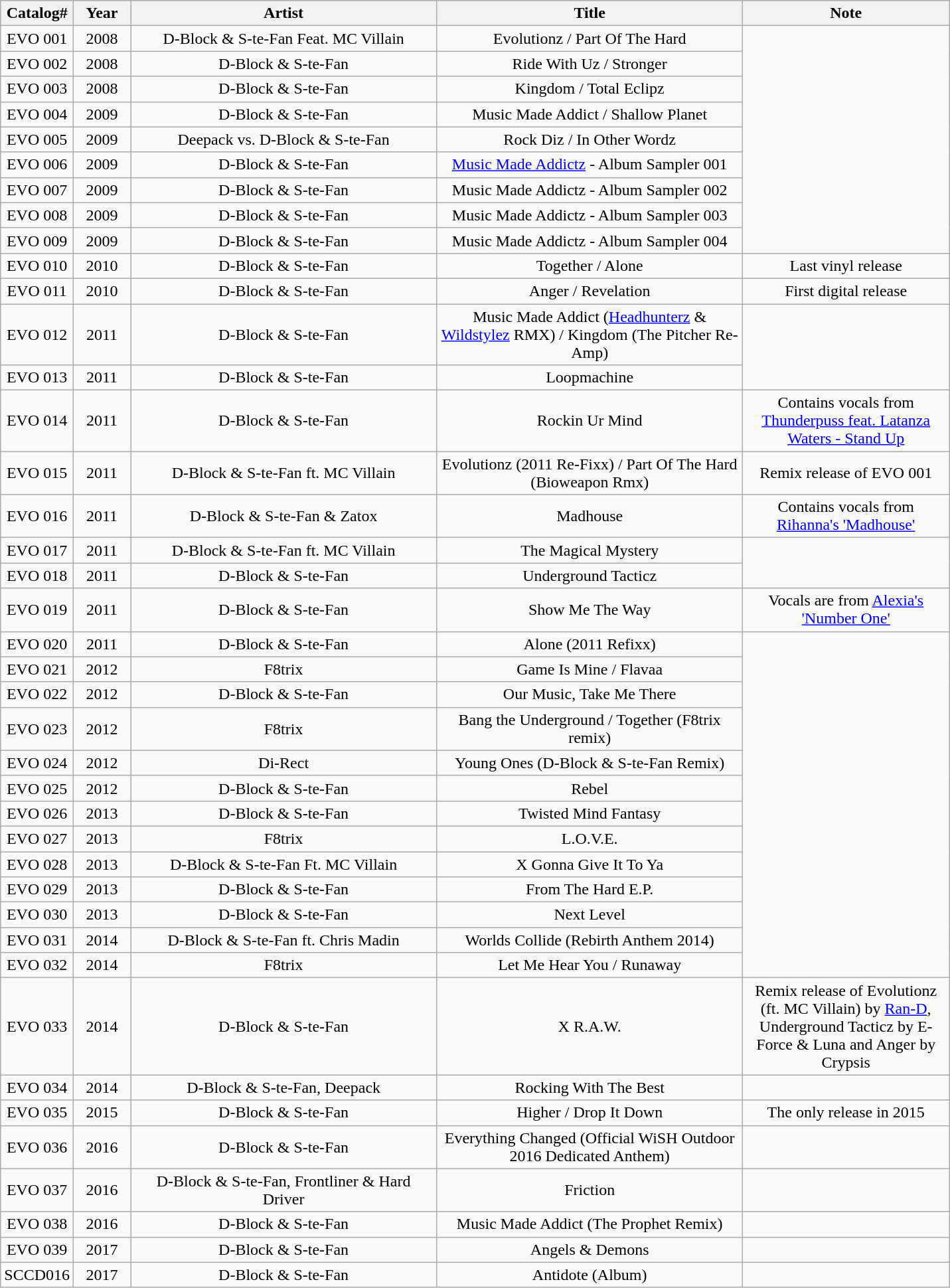<table class="wikitable">
<tr>
<th width="60">Catalog#</th>
<th width="50">Year</th>
<th width="300">Artist</th>
<th width="300">Title</th>
<th width="200">Note</th>
</tr>
<tr>
<td align="center">EVO 001</td>
<td align="center">2008</td>
<td align="center">D-Block & S-te-Fan Feat. MC Villain</td>
<td align="center">Evolutionz / Part Of The Hard</td>
</tr>
<tr>
<td align="center">EVO 002</td>
<td align="center">2008</td>
<td align="center">D-Block & S-te-Fan</td>
<td align="center">Ride With Uz / Stronger</td>
</tr>
<tr>
<td align="center">EVO 003</td>
<td align="center">2008</td>
<td align="center">D-Block & S-te-Fan</td>
<td align="center">Kingdom / Total Eclipz</td>
</tr>
<tr>
<td align="center">EVO 004</td>
<td align="center">2009</td>
<td align="center">D-Block & S-te-Fan</td>
<td align="center">Music Made Addict / Shallow Planet</td>
</tr>
<tr>
<td align="center">EVO 005</td>
<td align="center">2009</td>
<td align="center">Deepack vs. D-Block & S-te-Fan</td>
<td align="center">Rock Diz / In Other Wordz</td>
</tr>
<tr>
<td align="center">EVO 006</td>
<td align="center">2009</td>
<td align="center">D-Block & S-te-Fan</td>
<td align="center"><a href='#'>Music Made Addictz</a> - Album Sampler 001</td>
</tr>
<tr>
<td align="center">EVO 007</td>
<td align="center">2009</td>
<td align="center">D-Block & S-te-Fan</td>
<td align="center">Music Made Addictz - Album Sampler 002</td>
</tr>
<tr>
<td align="center">EVO 008</td>
<td align="center">2009</td>
<td align="center">D-Block & S-te-Fan</td>
<td align="center">Music Made Addictz - Album Sampler 003</td>
</tr>
<tr>
<td align="center">EVO 009</td>
<td align="center">2009</td>
<td align="center">D-Block & S-te-Fan</td>
<td align="center">Music Made Addictz - Album Sampler 004</td>
</tr>
<tr>
<td align="center">EVO 010</td>
<td align="center">2010</td>
<td align="center">D-Block & S-te-Fan</td>
<td align="center">Together / Alone</td>
<td align="center">Last vinyl release</td>
</tr>
<tr>
<td align="center">EVO 011</td>
<td align="center">2010</td>
<td align="center">D-Block & S-te-Fan</td>
<td align="center">Anger / Revelation</td>
<td align="center">First digital release</td>
</tr>
<tr>
<td align="center">EVO 012</td>
<td align="center">2011</td>
<td align="center">D-Block & S-te-Fan</td>
<td align="center">Music Made Addict (<a href='#'>Headhunterz</a> & <a href='#'>Wildstylez</a> RMX) / Kingdom (The Pitcher Re-Amp)</td>
</tr>
<tr>
<td align="center">EVO 013</td>
<td align="center">2011</td>
<td align="center">D-Block & S-te-Fan</td>
<td align="center">Loopmachine</td>
</tr>
<tr>
<td align="center">EVO 014</td>
<td align="center">2011</td>
<td align="center">D-Block & S-te-Fan</td>
<td align="center">Rockin Ur Mind</td>
<td align="center">Contains vocals from <a href='#'>Thunderpuss feat. Latanza Waters - Stand Up</a></td>
</tr>
<tr>
<td align="center">EVO 015</td>
<td align="center">2011</td>
<td align="center">D-Block & S-te-Fan ft. MC Villain</td>
<td align="center">Evolutionz (2011 Re-Fixx) / Part Of The Hard (Bioweapon Rmx)</td>
<td align="center">Remix release of EVO 001</td>
</tr>
<tr>
<td align="center">EVO 016</td>
<td align="center">2011</td>
<td align="center">D-Block & S-te-Fan & Zatox</td>
<td align="center">Madhouse</td>
<td align="center">Contains vocals from <a href='#'>Rihanna's 'Madhouse'</a></td>
</tr>
<tr>
<td align="center">EVO 017</td>
<td align="center">2011</td>
<td align="center">D-Block & S-te-Fan ft. MC Villain</td>
<td align="center">The Magical Mystery</td>
</tr>
<tr>
<td align="center">EVO 018</td>
<td align="center">2011</td>
<td align="center">D-Block & S-te-Fan</td>
<td align="center">Underground Tacticz</td>
</tr>
<tr>
<td align="center">EVO 019</td>
<td align="center">2011</td>
<td align="center">D-Block & S-te-Fan</td>
<td align="center">Show Me The Way</td>
<td align="center">Vocals are from <a href='#'>Alexia's 'Number One'</a></td>
</tr>
<tr>
<td align="center">EVO 020</td>
<td align="center">2011</td>
<td align="center">D-Block & S-te-Fan</td>
<td align="center">Alone (2011 Refixx)</td>
</tr>
<tr>
<td align="center">EVO 021</td>
<td align="center">2012</td>
<td align="center">F8trix</td>
<td align="center">Game Is Mine / Flavaa</td>
</tr>
<tr>
<td align="center">EVO 022</td>
<td align="center">2012</td>
<td align="center">D-Block & S-te-Fan</td>
<td align="center">Our Music, Take Me There</td>
</tr>
<tr>
<td align="center">EVO 023</td>
<td align="center">2012</td>
<td align="center">F8trix</td>
<td align="center">Bang the Underground / Together (F8trix remix)</td>
</tr>
<tr>
<td align="center">EVO 024</td>
<td align="center">2012</td>
<td align="center">Di-Rect</td>
<td align="center">Young Ones (D-Block & S-te-Fan Remix)</td>
</tr>
<tr>
<td align="center">EVO 025</td>
<td align="center">2012</td>
<td align="center">D-Block & S-te-Fan</td>
<td align="center">Rebel</td>
</tr>
<tr>
<td align="center">EVO 026</td>
<td align="center">2013</td>
<td align="center">D-Block & S-te-Fan</td>
<td align="center">Twisted Mind Fantasy</td>
</tr>
<tr>
<td align="center">EVO 027</td>
<td align="center">2013</td>
<td align="center">F8trix</td>
<td align="center">L.O.V.E.</td>
</tr>
<tr>
<td align="center">EVO 028</td>
<td align="center">2013</td>
<td align="center">D-Block & S-te-Fan Ft. MC Villain</td>
<td align="center">X Gonna Give It To Ya</td>
</tr>
<tr>
<td align="center">EVO 029</td>
<td align="center">2013</td>
<td align="center">D-Block & S-te-Fan</td>
<td align="center">From The Hard E.P.</td>
</tr>
<tr>
<td align="center">EVO 030</td>
<td align="center">2013</td>
<td align="center">D-Block & S-te-Fan</td>
<td align="center">Next Level</td>
</tr>
<tr>
<td align="center">EVO 031</td>
<td align="center">2014</td>
<td align="center">D-Block & S-te-Fan ft. Chris Madin</td>
<td align="center">Worlds Collide (Rebirth Anthem 2014)</td>
</tr>
<tr>
<td align="center">EVO 032</td>
<td align="center">2014</td>
<td align="center">F8trix</td>
<td align="center">Let Me Hear You / Runaway</td>
</tr>
<tr>
<td align="center">EVO 033</td>
<td align="center">2014</td>
<td align="center">D-Block & S-te-Fan</td>
<td align="center">X R.A.W.</td>
<td align="center">Remix release of Evolutionz (ft. MC Villain) by <a href='#'>Ran-D</a>, Underground Tacticz by E-Force & Luna and Anger by Crypsis</td>
</tr>
<tr>
<td align="center">EVO 034</td>
<td align="center">2014</td>
<td align="center">D-Block & S-te-Fan, Deepack</td>
<td align="center">Rocking With The Best</td>
</tr>
<tr>
<td align="center">EVO 035</td>
<td align="center">2015</td>
<td align="center">D-Block & S-te-Fan</td>
<td align="center">Higher / Drop It Down</td>
<td align="center">The only release in 2015</td>
</tr>
<tr>
<td align="center">EVO 036</td>
<td align="center">2016</td>
<td align="center">D-Block & S-te-Fan</td>
<td align="center">Everything Changed (Official WiSH Outdoor 2016 Dedicated Anthem)</td>
<td align="center"></td>
</tr>
<tr>
<td align="center">EVO 037</td>
<td align="center">2016</td>
<td align="center">D-Block & S-te-Fan, Frontliner & Hard Driver</td>
<td align="center">Friction</td>
<td align="center"></td>
</tr>
<tr>
<td align="center">EVO 038</td>
<td align="center">2016</td>
<td align="center">D-Block & S-te-Fan</td>
<td align="center">Music Made Addict (The Prophet Remix)</td>
<td align="center"></td>
</tr>
<tr>
<td align="center">EVO 039</td>
<td align="center">2017</td>
<td align="center">D-Block & S-te-Fan</td>
<td align="center">Angels & Demons</td>
<td align="center"></td>
</tr>
<tr>
<td align="center">SCCD016</td>
<td align="center">2017</td>
<td align="center">D-Block & S-te-Fan</td>
<td align="center">Antidote (Album)</td>
<td align="center"></td>
</tr>
</table>
